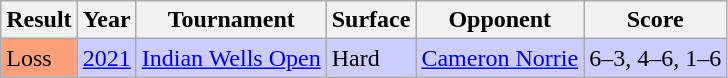<table class="sortable wikitable">
<tr>
<th>Result</th>
<th>Year</th>
<th>Tournament</th>
<th>Surface</th>
<th>Opponent</th>
<th>Score</th>
</tr>
<tr bgcolor=ccccff>
<td bgcolor=FFA07A>Loss</td>
<td><a href='#'>2021</a></td>
<td><a href='#'>Indian Wells Open</a></td>
<td>Hard</td>
<td> <a href='#'>Cameron Norrie</a></td>
<td>6–3, 4–6, 1–6</td>
</tr>
</table>
